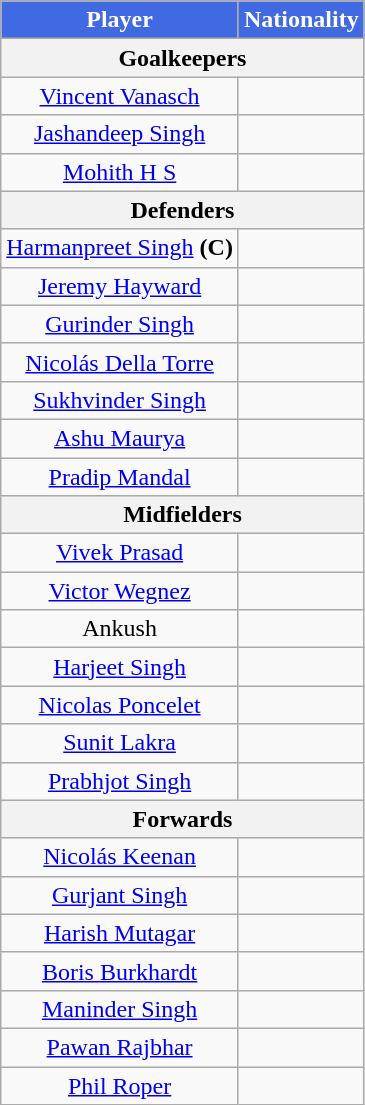<table class="wikitable" style="text-align:center;">
<tr>
<th style="background: #4169E1; color:#FFFFFF">Player</th>
<th style="background: #4169E1; color:#FFFFFF">Nationality</th>
</tr>
<tr>
<th colspan=4>Goalkeepers</th>
</tr>
<tr>
<td><a href='#'>Vincent Vanasch</a></td>
<td></td>
</tr>
<tr>
<td><a href='#'>Jashandeep Singh</a></td>
<td></td>
</tr>
<tr>
<td><a href='#'>Mohith H S</a></td>
<td></td>
</tr>
<tr>
<th colspan=4>Defenders</th>
</tr>
<tr>
<td><a href='#'>Harmanpreet Singh</a> <strong>(C)</strong></td>
<td></td>
</tr>
<tr>
<td><a href='#'>Jeremy Hayward</a></td>
<td></td>
</tr>
<tr>
<td><a href='#'>Gurinder Singh</a></td>
<td></td>
</tr>
<tr>
<td><a href='#'>Nicolás Della Torre</a></td>
<td></td>
</tr>
<tr>
<td><a href='#'>Sukhvinder Singh</a></td>
<td></td>
</tr>
<tr>
<td><a href='#'>Ashu Maurya</a></td>
<td></td>
</tr>
<tr>
<td><a href='#'>Pradip Mandal</a></td>
<td></td>
</tr>
<tr>
<th colspan=4>Midfielders</th>
</tr>
<tr>
<td><a href='#'>Vivek Prasad</a></td>
<td></td>
</tr>
<tr>
<td><a href='#'>Victor Wegnez</a></td>
<td></td>
</tr>
<tr>
<td>Ankush</td>
<td></td>
</tr>
<tr>
<td><a href='#'>Harjeet Singh</a></td>
<td></td>
</tr>
<tr>
<td><a href='#'>Nicolas Poncelet</a></td>
<td></td>
</tr>
<tr>
<td><a href='#'>Sunit Lakra</a></td>
<td></td>
</tr>
<tr>
<td><a href='#'>Prabhjot Singh</a></td>
<td></td>
</tr>
<tr>
<th colspan=4>Forwards</th>
</tr>
<tr>
<td><a href='#'>Nicolás Keenan</a></td>
<td></td>
</tr>
<tr>
<td><a href='#'>Gurjant Singh</a></td>
<td></td>
</tr>
<tr>
<td><a href='#'>Harish Mutagar</a></td>
<td></td>
</tr>
<tr>
<td><a href='#'>Boris Burkhardt</a></td>
<td></td>
</tr>
<tr>
<td><a href='#'>Maninder Singh</a></td>
<td></td>
</tr>
<tr>
<td><a href='#'>Pawan Rajbhar</a></td>
<td></td>
</tr>
<tr>
<td><a href='#'>Phil Roper</a></td>
<td></td>
</tr>
</table>
